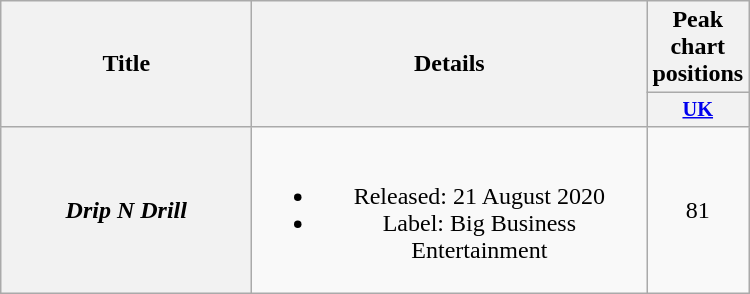<table class="wikitable plainrowheaders" style="text-align:center">
<tr>
<th scope="col" rowspan="2" style="width:10em">Title</th>
<th scope="col" rowspan="2" style="width:16em">Details</th>
<th scope="col" colspan="1">Peak chart positions</th>
</tr>
<tr>
<th scope="col" style="width:3em;font-size:85%;"><a href='#'>UK</a><br></th>
</tr>
<tr>
<th scope="row"><em>Drip N Drill</em></th>
<td><br><ul><li>Released: 21 August 2020</li><li>Label: Big Business Entertainment</li></ul></td>
<td>81</td>
</tr>
</table>
